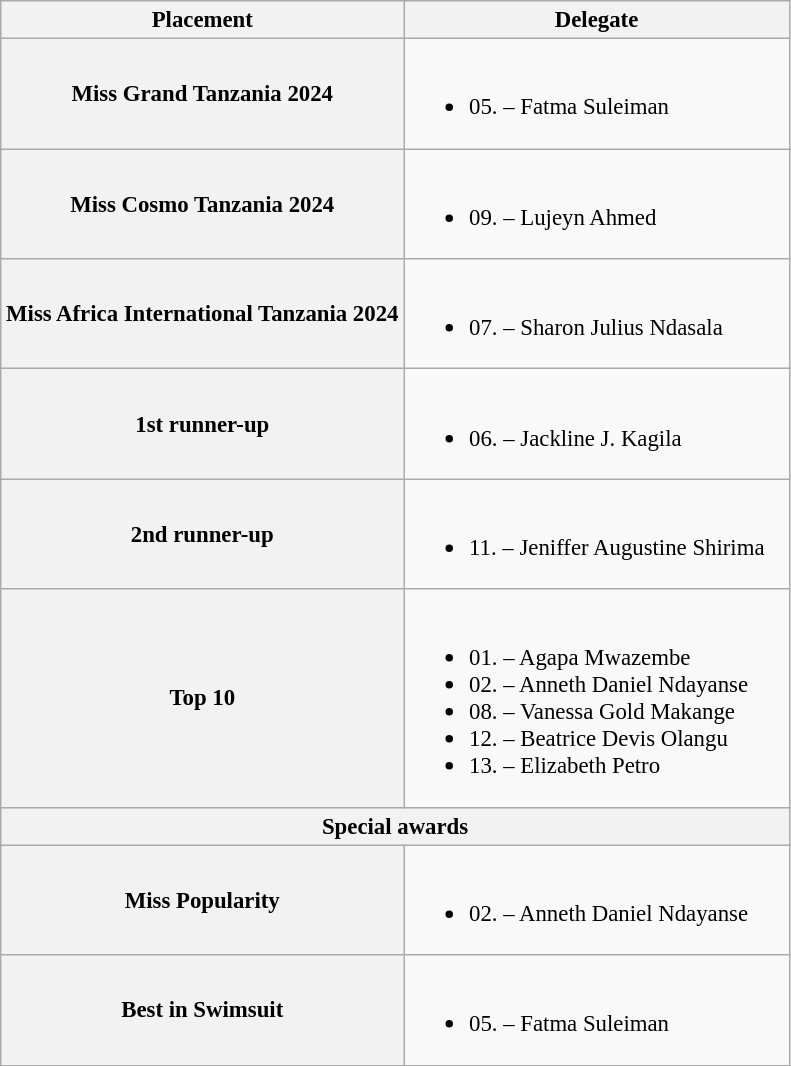<table class="wikitable" style="font-size: 95%;">
<tr>
<th>Placement</th>
<th width=250px>Delegate</th>
</tr>
<tr>
<th>Miss Grand Tanzania 2024</th>
<td><br><ul><li>05. – Fatma Suleiman</li></ul></td>
</tr>
<tr>
<th>Miss Cosmo Tanzania 2024</th>
<td><br><ul><li>09. – Lujeyn Ahmed</li></ul></td>
</tr>
<tr>
<th>Miss Africa International Tanzania 2024</th>
<td><br><ul><li>07. – Sharon Julius Ndasala</li></ul></td>
</tr>
<tr>
<th>1st runner-up</th>
<td><br><ul><li>06. – Jackline J. Kagila</li></ul></td>
</tr>
<tr>
<th>2nd runner-up</th>
<td><br><ul><li>11. – Jeniffer Augustine Shirima</li></ul></td>
</tr>
<tr>
<th>Top 10</th>
<td><br><ul><li>01. – Agapa Mwazembe</li><li>02. – Anneth Daniel Ndayanse</li><li>08. – Vanessa Gold Makange</li><li>12. – Beatrice Devis Olangu</li><li>13. – Elizabeth Petro</li></ul></td>
</tr>
<tr>
<th colspan=2>Special awards</th>
</tr>
<tr>
<th>Miss Popularity</th>
<td><br><ul><li>02. – Anneth Daniel Ndayanse</li></ul></td>
</tr>
<tr>
<th>Best in Swimsuit</th>
<td><br><ul><li>05. – Fatma Suleiman</li></ul></td>
</tr>
</table>
